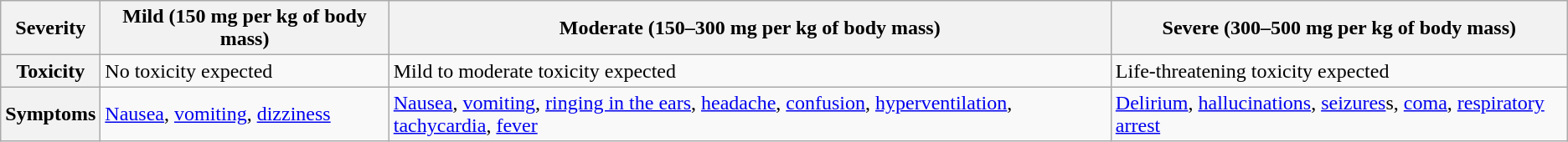<table class="wikitable">
<tr>
<th>Severity</th>
<th>Mild (150 mg per kg of body mass)</th>
<th>Moderate (150–300 mg per kg of body mass)</th>
<th>Severe (300–500 mg per kg of body mass)</th>
</tr>
<tr>
<th>Toxicity</th>
<td>No toxicity expected</td>
<td>Mild to moderate toxicity expected</td>
<td>Life-threatening toxicity expected</td>
</tr>
<tr>
<th>Symptoms</th>
<td><a href='#'>Nausea</a>, <a href='#'>vomiting</a>, <a href='#'>dizziness</a></td>
<td><a href='#'>Nausea</a>, <a href='#'>vomiting</a>, <a href='#'>ringing in the ears</a>, <a href='#'>headache</a>, <a href='#'>confusion</a>, <a href='#'>hyperventilation</a>, <a href='#'>tachycardia</a>, <a href='#'>fever</a></td>
<td><a href='#'>Delirium</a>, <a href='#'>hallucinations</a>, <a href='#'>seizures</a>s, <a href='#'>coma</a>, <a href='#'>respiratory arrest</a></td>
</tr>
</table>
